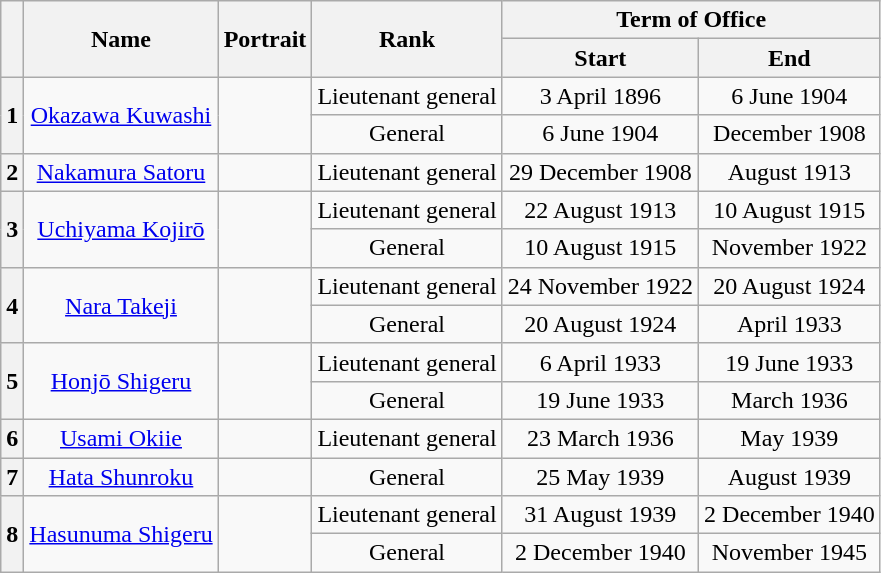<table class="wikitable" style="text-align:center">
<tr>
<th rowspan=2></th>
<th rowspan=2>Name</th>
<th rowspan=2>Portrait</th>
<th rowspan=2>Rank</th>
<th colspan=2>Term of Office</th>
</tr>
<tr>
<th>Start</th>
<th>End</th>
</tr>
<tr>
<th rowspan=2>1</th>
<td rowspan=2><a href='#'>Okazawa Kuwashi</a></td>
<td rowspan=2></td>
<td>Lieutenant general</td>
<td>3 April 1896</td>
<td>6 June 1904</td>
</tr>
<tr>
<td>General</td>
<td>6 June 1904</td>
<td>December 1908</td>
</tr>
<tr>
<th>2</th>
<td><a href='#'>Nakamura Satoru</a></td>
<td></td>
<td>Lieutenant general</td>
<td>29 December 1908</td>
<td>August 1913</td>
</tr>
<tr>
<th rowspan=2>3</th>
<td rowspan=2><a href='#'>Uchiyama Kojirō</a></td>
<td rowspan=2></td>
<td>Lieutenant general</td>
<td>22 August 1913</td>
<td>10 August 1915</td>
</tr>
<tr>
<td>General</td>
<td>10 August 1915</td>
<td>November 1922</td>
</tr>
<tr>
<th rowspan=2>4</th>
<td rowspan=2><a href='#'>Nara Takeji</a></td>
<td rowspan=2></td>
<td>Lieutenant general</td>
<td>24 November 1922</td>
<td>20 August 1924</td>
</tr>
<tr>
<td>General</td>
<td>20 August 1924</td>
<td>April 1933</td>
</tr>
<tr>
<th rowspan=2>5</th>
<td rowspan=2><a href='#'>Honjō Shigeru</a></td>
<td rowspan=2></td>
<td>Lieutenant general</td>
<td>6 April 1933</td>
<td>19 June 1933</td>
</tr>
<tr>
<td>General</td>
<td>19 June 1933</td>
<td>March 1936</td>
</tr>
<tr>
<th>6</th>
<td><a href='#'>Usami Okiie</a></td>
<td></td>
<td>Lieutenant general</td>
<td>23 March 1936</td>
<td>May 1939</td>
</tr>
<tr>
<th>7</th>
<td><a href='#'>Hata Shunroku</a></td>
<td></td>
<td>General</td>
<td>25 May 1939</td>
<td>August 1939</td>
</tr>
<tr>
<th rowspan=2>8</th>
<td rowspan=2><a href='#'>Hasunuma Shigeru</a></td>
<td rowspan=2></td>
<td>Lieutenant general</td>
<td>31 August 1939</td>
<td>2 December 1940</td>
</tr>
<tr>
<td>General</td>
<td>2 December 1940</td>
<td>November 1945</td>
</tr>
</table>
